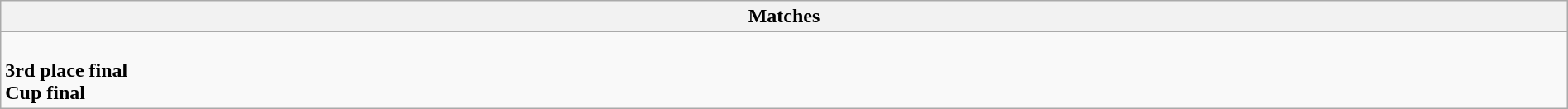<table class="wikitable collapsible collapsed" style="width:100%;">
<tr>
<th>Matches</th>
</tr>
<tr>
<td><br><strong>3rd place final</strong>
<br><strong>Cup final</strong>
</td>
</tr>
</table>
